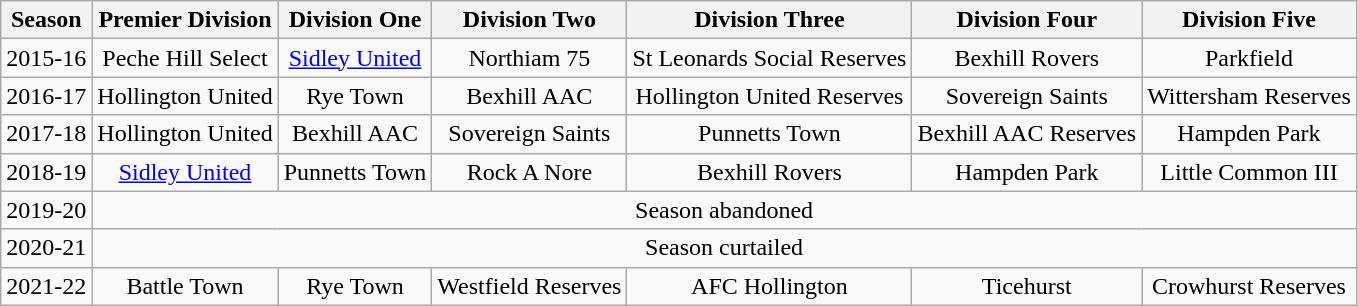<table class="wikitable" style="text-align: center;">
<tr>
<th>Season</th>
<th>Premier Division</th>
<th>Division One</th>
<th>Division Two</th>
<th>Division Three</th>
<th>Division Four</th>
<th>Division Five</th>
</tr>
<tr>
<td>2015-16</td>
<td>Peche Hill Select</td>
<td><a href='#'>Sidley United</a></td>
<td>Northiam 75</td>
<td>St Leonards Social Reserves</td>
<td>Bexhill Rovers</td>
<td>Parkfield</td>
</tr>
<tr>
<td>2016-17</td>
<td>Hollington United</td>
<td>Rye Town</td>
<td>Bexhill AAC</td>
<td>Hollington United Reserves</td>
<td>Sovereign Saints</td>
<td>Wittersham Reserves</td>
</tr>
<tr>
<td>2017-18</td>
<td>Hollington United</td>
<td>Bexhill AAC</td>
<td>Sovereign Saints</td>
<td>Punnetts Town</td>
<td>Bexhill AAC Reserves</td>
<td>Hampden Park</td>
</tr>
<tr>
<td>2018-19</td>
<td><a href='#'>Sidley United</a></td>
<td>Punnetts Town</td>
<td>Rock A Nore</td>
<td>Bexhill Rovers</td>
<td>Hampden Park</td>
<td>Little Common III</td>
</tr>
<tr>
<td>2019-20</td>
<td colspan=6>Season abandoned</td>
</tr>
<tr>
<td>2020-21</td>
<td colspan=6>Season curtailed</td>
</tr>
<tr>
<td>2021-22</td>
<td>Battle Town</td>
<td>Rye Town</td>
<td>Westfield Reserves</td>
<td>AFC Hollington</td>
<td>Ticehurst</td>
<td>Crowhurst Reserves</td>
</tr>
</table>
